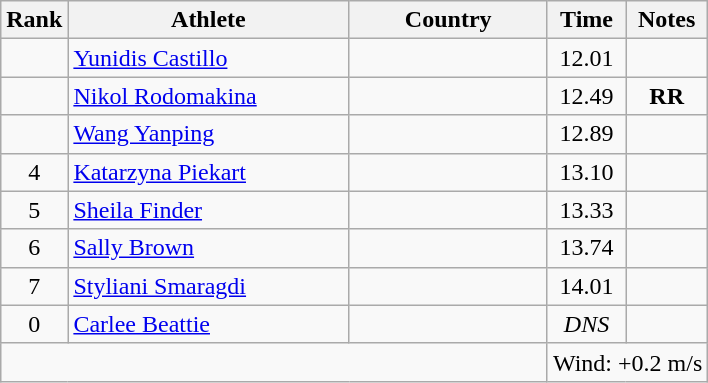<table class="wikitable sortable" style="text-align:center">
<tr>
<th>Rank</th>
<th style="width:180px">Athlete</th>
<th style="width:125px">Country</th>
<th>Time</th>
<th>Notes</th>
</tr>
<tr>
<td></td>
<td style="text-align:left;"><a href='#'>Yunidis Castillo</a></td>
<td style="text-align:left;"></td>
<td>12.01</td>
<td></td>
</tr>
<tr>
<td></td>
<td style="text-align:left;"><a href='#'>Nikol Rodomakina</a></td>
<td style="text-align:left;"></td>
<td>12.49</td>
<td><strong>RR</strong></td>
</tr>
<tr>
<td></td>
<td style="text-align:left;"><a href='#'>Wang Yanping</a></td>
<td style="text-align:left;"></td>
<td>12.89</td>
<td></td>
</tr>
<tr>
<td>4</td>
<td style="text-align:left;"><a href='#'>Katarzyna Piekart</a></td>
<td style="text-align:left;"></td>
<td>13.10</td>
<td></td>
</tr>
<tr>
<td>5</td>
<td style="text-align:left;"><a href='#'>Sheila Finder</a></td>
<td style="text-align:left;"></td>
<td>13.33</td>
<td></td>
</tr>
<tr>
<td>6</td>
<td style="text-align:left;"><a href='#'>Sally Brown</a></td>
<td style="text-align:left;"></td>
<td>13.74</td>
<td></td>
</tr>
<tr>
<td>7</td>
<td style="text-align:left;"><a href='#'>Styliani Smaragdi</a></td>
<td style="text-align:left;"></td>
<td>14.01</td>
<td></td>
</tr>
<tr>
<td>0</td>
<td style="text-align:left;"><a href='#'>Carlee Beattie</a></td>
<td style="text-align:left;"></td>
<td><em>DNS</em></td>
<td></td>
</tr>
<tr class="sortbottom">
<td colspan="3"></td>
<td colspan="2">Wind: +0.2 m/s</td>
</tr>
</table>
